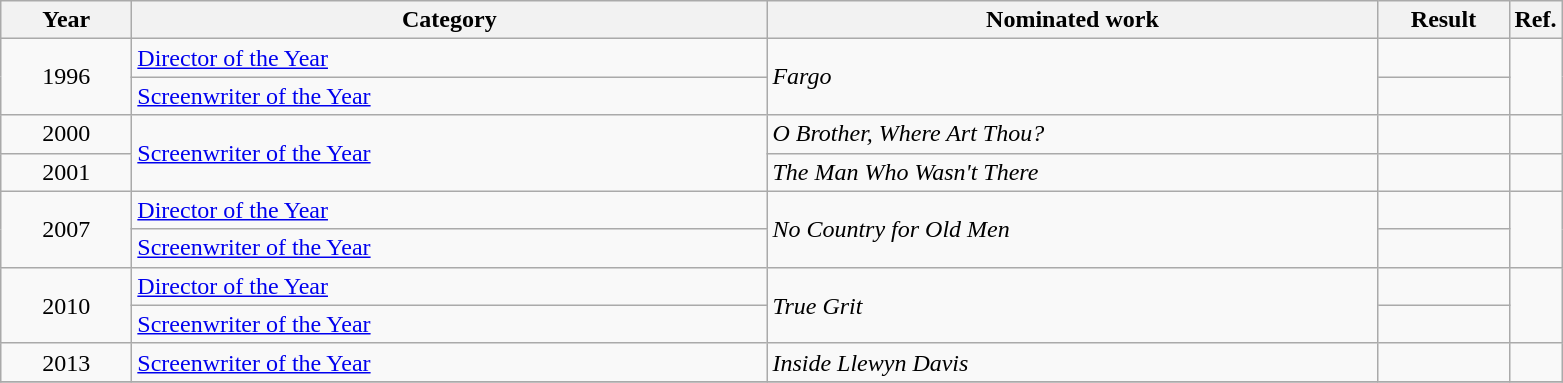<table class="wikitable unsortable">
<tr>
<th scope="col" style="width:5em;">Year</th>
<th scope="col" style="width:26em;">Category</th>
<th scope="col" style="width:25em;">Nominated work</th>
<th scope="col" style="width:5em;">Result</th>
<th class=unsortable>Ref.</th>
</tr>
<tr>
<td style="text-align:center;", rowspan=2>1996</td>
<td><a href='#'>Director of the Year</a></td>
<td rowspan=2><em>Fargo</em></td>
<td></td>
<td rowspan=2></td>
</tr>
<tr>
<td><a href='#'>Screenwriter of the Year</a></td>
<td></td>
</tr>
<tr>
<td style="text-align:center;">2000</td>
<td rowspan=2><a href='#'>Screenwriter of the Year</a></td>
<td><em>O Brother, Where Art Thou?</em></td>
<td></td>
<td></td>
</tr>
<tr>
<td style="text-align:center;">2001</td>
<td><em>The Man Who Wasn't There</em></td>
<td></td>
<td></td>
</tr>
<tr>
<td style="text-align:center;", rowspan=2>2007</td>
<td><a href='#'>Director of the Year</a></td>
<td rowspan=2><em>No Country for Old Men</em></td>
<td></td>
<td rowspan=2></td>
</tr>
<tr>
<td><a href='#'>Screenwriter of the Year</a></td>
<td></td>
</tr>
<tr>
<td style="text-align:center;", rowspan=2>2010</td>
<td><a href='#'>Director of the Year</a></td>
<td rowspan=2><em>True Grit</em></td>
<td></td>
<td rowspan=2></td>
</tr>
<tr>
<td><a href='#'>Screenwriter of the Year</a></td>
<td></td>
</tr>
<tr>
<td style="text-align:center;">2013</td>
<td><a href='#'>Screenwriter of the Year</a></td>
<td><em>Inside Llewyn Davis</em></td>
<td></td>
<td></td>
</tr>
<tr>
</tr>
</table>
